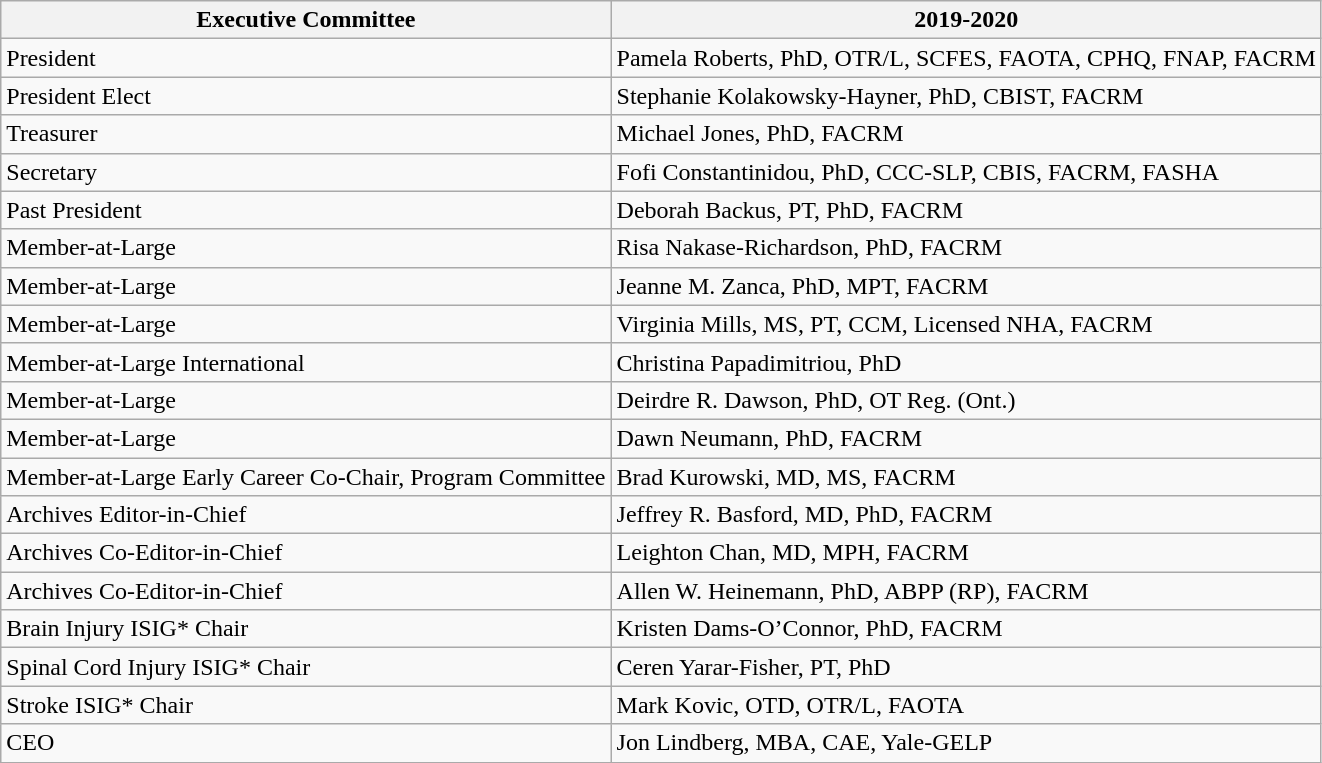<table class="wikitable">
<tr>
<th>Executive Committee</th>
<th>2019-2020</th>
</tr>
<tr>
<td>President</td>
<td>Pamela Roberts, PhD, OTR/L, SCFES, FAOTA, CPHQ, FNAP, FACRM</td>
</tr>
<tr>
<td>President Elect</td>
<td>Stephanie Kolakowsky-Hayner, PhD, CBIST, FACRM</td>
</tr>
<tr>
<td>Treasurer</td>
<td>Michael Jones, PhD, FACRM</td>
</tr>
<tr>
<td>Secretary</td>
<td>Fofi Constantinidou, PhD, CCC-SLP, CBIS, FACRM, FASHA</td>
</tr>
<tr>
<td>Past President</td>
<td>Deborah Backus, PT, PhD, FACRM</td>
</tr>
<tr>
<td>Member-at-Large</td>
<td>Risa Nakase-Richardson, PhD, FACRM</td>
</tr>
<tr>
<td>Member-at-Large</td>
<td>Jeanne M. Zanca, PhD, MPT, FACRM</td>
</tr>
<tr>
<td>Member-at-Large</td>
<td>Virginia Mills, MS, PT, CCM, Licensed NHA, FACRM</td>
</tr>
<tr>
<td>Member-at-Large International</td>
<td>Christina Papadimitriou, PhD</td>
</tr>
<tr>
<td>Member-at-Large</td>
<td>Deirdre R. Dawson, PhD, OT Reg. (Ont.)</td>
</tr>
<tr>
<td>Member-at-Large</td>
<td>Dawn Neumann, PhD, FACRM</td>
</tr>
<tr>
<td>Member-at-Large Early Career Co-Chair, Program Committee</td>
<td>Brad Kurowski, MD, MS, FACRM</td>
</tr>
<tr>
<td>Archives Editor-in-Chief</td>
<td>Jeffrey R. Basford, MD, PhD, FACRM</td>
</tr>
<tr>
<td>Archives Co-Editor-in-Chief</td>
<td>Leighton Chan, MD, MPH, FACRM</td>
</tr>
<tr>
<td>Archives Co-Editor-in-Chief</td>
<td>Allen W. Heinemann, PhD, ABPP (RP), FACRM</td>
</tr>
<tr>
<td>Brain Injury ISIG* Chair</td>
<td>Kristen Dams-O’Connor, PhD, FACRM</td>
</tr>
<tr>
<td>Spinal Cord Injury ISIG* Chair</td>
<td>Ceren Yarar-Fisher, PT, PhD</td>
</tr>
<tr>
<td>Stroke ISIG* Chair</td>
<td>Mark Kovic, OTD, OTR/L, FAOTA</td>
</tr>
<tr>
<td>CEO</td>
<td>Jon Lindberg, MBA, CAE, Yale-GELP</td>
</tr>
</table>
